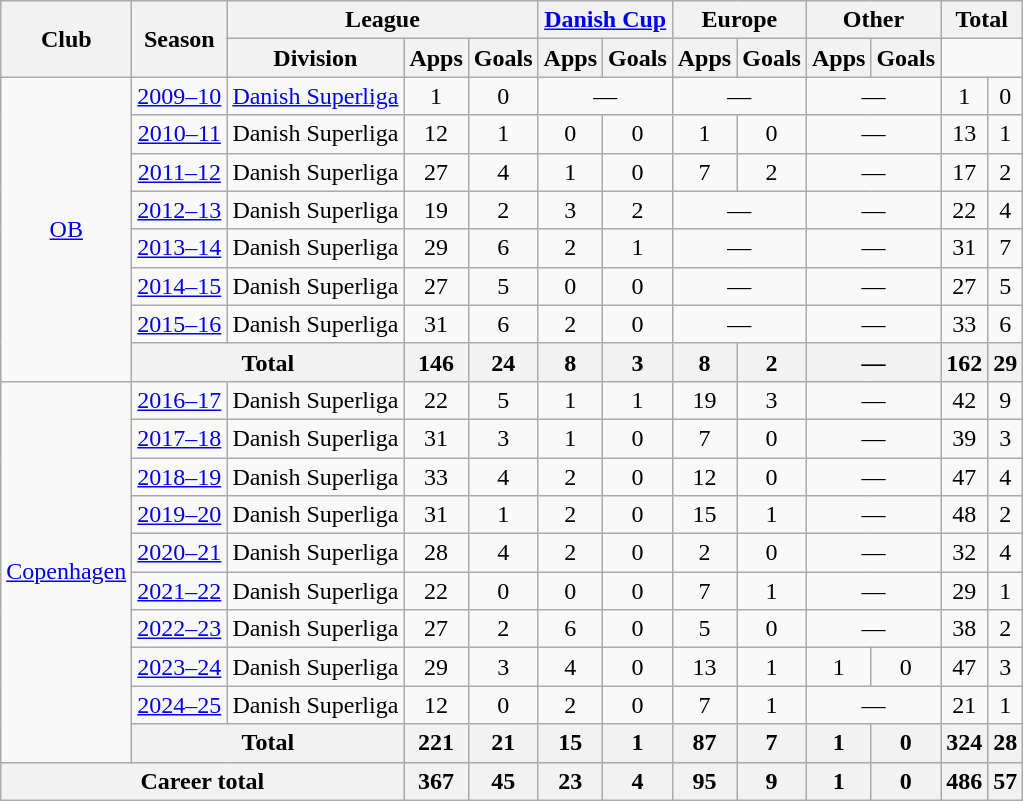<table class="wikitable" style="text-align:center">
<tr>
<th rowspan="2">Club</th>
<th rowspan="2">Season</th>
<th colspan="3">League</th>
<th colspan="2"><a href='#'>Danish Cup</a></th>
<th colspan="2">Europe</th>
<th colspan="2">Other</th>
<th colspan="2">Total</th>
</tr>
<tr>
<th>Division</th>
<th>Apps</th>
<th>Goals</th>
<th>Apps</th>
<th>Goals</th>
<th>Apps</th>
<th>Goals</th>
<th>Apps</th>
<th>Goals</th>
</tr>
<tr>
<td rowspan="8"><a href='#'>OB</a></td>
<td><a href='#'>2009–10</a></td>
<td><a href='#'>Danish Superliga</a></td>
<td>1</td>
<td>0</td>
<td colspan="2">—</td>
<td colspan="2">—</td>
<td colspan="2">—</td>
<td>1</td>
<td>0</td>
</tr>
<tr>
<td><a href='#'>2010–11</a></td>
<td>Danish Superliga</td>
<td>12</td>
<td>1</td>
<td>0</td>
<td>0</td>
<td>1</td>
<td>0</td>
<td colspan="2">—</td>
<td>13</td>
<td>1</td>
</tr>
<tr>
<td><a href='#'>2011–12</a></td>
<td>Danish Superliga</td>
<td>27</td>
<td>4</td>
<td>1</td>
<td>0</td>
<td>7</td>
<td>2</td>
<td colspan="2">—</td>
<td>17</td>
<td>2</td>
</tr>
<tr>
<td><a href='#'>2012–13</a></td>
<td>Danish Superliga</td>
<td>19</td>
<td>2</td>
<td>3</td>
<td>2</td>
<td colspan="2">—</td>
<td colspan="2">—</td>
<td>22</td>
<td>4</td>
</tr>
<tr>
<td><a href='#'>2013–14</a></td>
<td>Danish Superliga</td>
<td>29</td>
<td>6</td>
<td>2</td>
<td>1</td>
<td colspan="2">—</td>
<td colspan="2">—</td>
<td>31</td>
<td>7</td>
</tr>
<tr>
<td><a href='#'>2014–15</a></td>
<td>Danish Superliga</td>
<td>27</td>
<td>5</td>
<td>0</td>
<td>0</td>
<td colspan="2">—</td>
<td colspan="2">—</td>
<td>27</td>
<td>5</td>
</tr>
<tr>
<td><a href='#'>2015–16</a></td>
<td>Danish Superliga</td>
<td>31</td>
<td>6</td>
<td>2</td>
<td>0</td>
<td colspan="2">—</td>
<td colspan="2">—</td>
<td>33</td>
<td>6</td>
</tr>
<tr>
<th colspan="2">Total</th>
<th>146</th>
<th>24</th>
<th>8</th>
<th>3</th>
<th>8</th>
<th>2</th>
<th colspan="2">—</th>
<th>162</th>
<th>29</th>
</tr>
<tr>
<td rowspan="10"><a href='#'>Copenhagen</a></td>
<td><a href='#'>2016–17</a></td>
<td>Danish Superliga</td>
<td>22</td>
<td>5</td>
<td>1</td>
<td>1</td>
<td>19</td>
<td>3</td>
<td colspan="2">—</td>
<td>42</td>
<td>9</td>
</tr>
<tr>
<td><a href='#'>2017–18</a></td>
<td>Danish Superliga</td>
<td>31</td>
<td>3</td>
<td>1</td>
<td>0</td>
<td>7</td>
<td>0</td>
<td colspan="2">—</td>
<td>39</td>
<td>3</td>
</tr>
<tr>
<td><a href='#'>2018–19</a></td>
<td>Danish Superliga</td>
<td>33</td>
<td>4</td>
<td>2</td>
<td>0</td>
<td>12</td>
<td>0</td>
<td colspan="2">—</td>
<td>47</td>
<td>4</td>
</tr>
<tr>
<td><a href='#'>2019–20</a></td>
<td>Danish Superliga</td>
<td>31</td>
<td>1</td>
<td>2</td>
<td>0</td>
<td>15</td>
<td>1</td>
<td colspan="2">—</td>
<td>48</td>
<td>2</td>
</tr>
<tr>
<td><a href='#'>2020–21</a></td>
<td>Danish Superliga</td>
<td>28</td>
<td>4</td>
<td>2</td>
<td>0</td>
<td>2</td>
<td>0</td>
<td colspan="2">—</td>
<td>32</td>
<td>4</td>
</tr>
<tr>
<td><a href='#'>2021–22</a></td>
<td>Danish Superliga</td>
<td>22</td>
<td>0</td>
<td>0</td>
<td>0</td>
<td>7</td>
<td>1</td>
<td colspan="2">—</td>
<td>29</td>
<td>1</td>
</tr>
<tr>
<td><a href='#'>2022–23</a></td>
<td>Danish Superliga</td>
<td>27</td>
<td>2</td>
<td>6</td>
<td>0</td>
<td>5</td>
<td>0</td>
<td colspan="2">—</td>
<td>38</td>
<td>2</td>
</tr>
<tr>
<td><a href='#'>2023–24</a></td>
<td>Danish Superliga</td>
<td>29</td>
<td>3</td>
<td>4</td>
<td>0</td>
<td>13</td>
<td>1</td>
<td>1</td>
<td>0</td>
<td>47</td>
<td>3</td>
</tr>
<tr>
<td><a href='#'>2024–25</a></td>
<td>Danish Superliga</td>
<td>12</td>
<td>0</td>
<td>2</td>
<td>0</td>
<td>7</td>
<td>1</td>
<td colspan="2">—</td>
<td>21</td>
<td>1</td>
</tr>
<tr>
<th colspan="2">Total</th>
<th>221</th>
<th>21</th>
<th>15</th>
<th>1</th>
<th>87</th>
<th>7</th>
<th>1</th>
<th>0</th>
<th>324</th>
<th>28</th>
</tr>
<tr>
<th colspan="3">Career total</th>
<th>367</th>
<th>45</th>
<th>23</th>
<th>4</th>
<th>95</th>
<th>9</th>
<th>1</th>
<th>0</th>
<th>486</th>
<th>57</th>
</tr>
</table>
